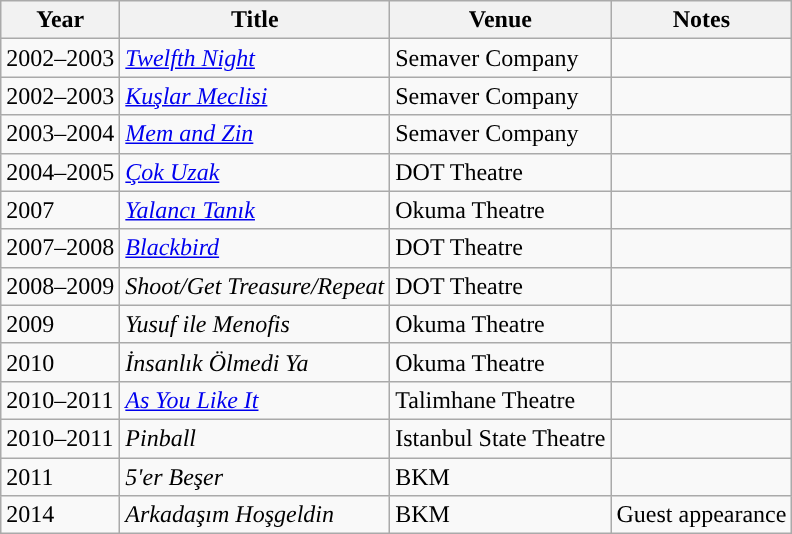<table class="wikitable">
<tr>
<th>Year</th>
<th>Title</th>
<th>Venue</th>
<th>Notes</th>
</tr>
<tr>
<td>2002–2003</td>
<td><em><a href='#'>Twelfth Night</a></em></td>
<td>Semaver Company</td>
<td></td>
</tr>
<tr>
<td>2002–2003</td>
<td><em><a href='#'>Kuşlar Meclisi</a></em></td>
<td>Semaver Company</td>
<td></td>
</tr>
<tr>
<td>2003–2004</td>
<td><em><a href='#'>Mem and Zin</a></em></td>
<td>Semaver Company</td>
<td></td>
</tr>
<tr>
<td>2004–2005</td>
<td><em><a href='#'>Çok Uzak</a></em></td>
<td>DOT Theatre</td>
<td></td>
</tr>
<tr>
<td>2007</td>
<td><em><a href='#'>Yalancı Tanık</a></em></td>
<td>Okuma Theatre</td>
<td></td>
</tr>
<tr>
<td>2007–2008</td>
<td><em><a href='#'>Blackbird</a></em></td>
<td>DOT Theatre</td>
<td></td>
</tr>
<tr>
<td>2008–2009</td>
<td><em>Shoot/Get Treasure/Repeat</em></td>
<td>DOT Theatre</td>
<td></td>
</tr>
<tr>
<td>2009</td>
<td><em>Yusuf ile Menofis</em></td>
<td>Okuma Theatre</td>
<td></td>
</tr>
<tr>
<td>2010</td>
<td><em>İnsanlık Ölmedi Ya</em></td>
<td>Okuma Theatre</td>
<td></td>
</tr>
<tr>
<td>2010–2011</td>
<td><em><a href='#'>As You Like It</a></em></td>
<td>Talimhane Theatre</td>
<td></td>
</tr>
<tr>
<td>2010–2011</td>
<td><em>Pinball</em></td>
<td>Istanbul State Theatre</td>
<td></td>
</tr>
<tr>
<td>2011</td>
<td><em>5'er Beşer</em></td>
<td>BKM</td>
<td></td>
</tr>
<tr>
<td>2014</td>
<td><em>Arkadaşım Hoşgeldin</em></td>
<td>BKM</td>
<td>Guest appearance</td>
</tr>
</table>
